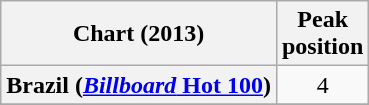<table class="wikitable sortable plainrowheaders" style="text-align:center">
<tr>
<th scope="col">Chart (2013)</th>
<th scope="col">Peak<br> position</th>
</tr>
<tr>
<th scope="row">Brazil (<a href='#'><em>Billboard</em> Hot 100</a>)</th>
<td align="center">4</td>
</tr>
<tr>
</tr>
</table>
